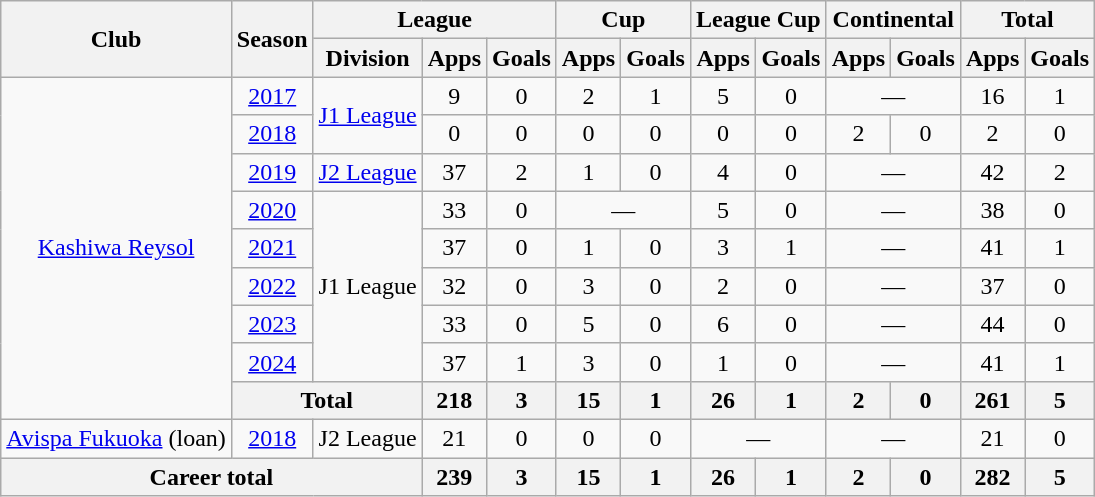<table class="wikitable" style="text-align:center;">
<tr>
<th rowspan=2>Club</th>
<th rowspan=2>Season</th>
<th colspan=3>League</th>
<th colspan=2>Cup</th>
<th colspan=2>League Cup</th>
<th colspan=2>Continental</th>
<th colspan=2>Total</th>
</tr>
<tr>
<th>Division</th>
<th>Apps</th>
<th>Goals</th>
<th>Apps</th>
<th>Goals</th>
<th>Apps</th>
<th>Goals</th>
<th>Apps</th>
<th>Goals</th>
<th>Apps</th>
<th>Goals</th>
</tr>
<tr>
<td rowspan="9"><a href='#'>Kashiwa Reysol</a></td>
<td><a href='#'>2017</a></td>
<td rowspan="2"><a href='#'>J1 League</a></td>
<td>9</td>
<td>0</td>
<td>2</td>
<td>1</td>
<td>5</td>
<td>0</td>
<td colspan=2>—</td>
<td>16</td>
<td>1</td>
</tr>
<tr>
<td><a href='#'>2018</a></td>
<td>0</td>
<td>0</td>
<td>0</td>
<td>0</td>
<td>0</td>
<td>0</td>
<td>2</td>
<td>0</td>
<td>2</td>
<td>0</td>
</tr>
<tr>
<td><a href='#'>2019</a></td>
<td><a href='#'>J2 League</a></td>
<td>37</td>
<td>2</td>
<td>1</td>
<td>0</td>
<td>4</td>
<td>0</td>
<td colspan=2>—</td>
<td>42</td>
<td>2</td>
</tr>
<tr>
<td><a href='#'>2020</a></td>
<td rowspan="5">J1 League</td>
<td>33</td>
<td>0</td>
<td colspan=2>—</td>
<td>5</td>
<td>0</td>
<td colspan=2>—</td>
<td>38</td>
<td>0</td>
</tr>
<tr>
<td><a href='#'>2021</a></td>
<td>37</td>
<td>0</td>
<td>1</td>
<td>0</td>
<td>3</td>
<td>1</td>
<td colspan=2>—</td>
<td>41</td>
<td>1</td>
</tr>
<tr>
<td><a href='#'>2022</a></td>
<td>32</td>
<td>0</td>
<td>3</td>
<td>0</td>
<td>2</td>
<td>0</td>
<td colspan=2>—</td>
<td>37</td>
<td>0</td>
</tr>
<tr>
<td><a href='#'>2023</a></td>
<td>33</td>
<td>0</td>
<td>5</td>
<td>0</td>
<td>6</td>
<td>0</td>
<td colspan=2>—</td>
<td>44</td>
<td>0</td>
</tr>
<tr>
<td><a href='#'>2024</a></td>
<td>37</td>
<td>1</td>
<td>3</td>
<td>0</td>
<td>1</td>
<td>0</td>
<td colspan=2>—</td>
<td>41</td>
<td>1</td>
</tr>
<tr>
<th colspan=2>Total</th>
<th>218</th>
<th>3</th>
<th>15</th>
<th>1</th>
<th>26</th>
<th>1</th>
<th>2</th>
<th>0</th>
<th>261</th>
<th>5</th>
</tr>
<tr>
<td><a href='#'>Avispa Fukuoka</a> (loan)</td>
<td><a href='#'>2018</a></td>
<td>J2 League</td>
<td>21</td>
<td>0</td>
<td>0</td>
<td>0</td>
<td colspan=2>—</td>
<td colspan=2>—</td>
<td>21</td>
<td>0</td>
</tr>
<tr>
<th colspan=3>Career total</th>
<th>239</th>
<th>3</th>
<th>15</th>
<th>1</th>
<th>26</th>
<th>1</th>
<th>2</th>
<th>0</th>
<th>282</th>
<th>5</th>
</tr>
</table>
